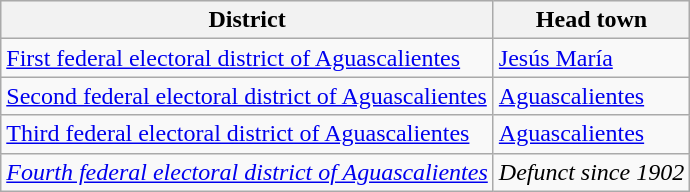<table class="wikitable" border="1">
<tr style="background:#efefef;">
<th><strong>District</strong></th>
<th><strong>Head town</strong></th>
</tr>
<tr>
<td><a href='#'>First federal electoral district of Aguascalientes</a></td>
<td><a href='#'>Jesús María</a></td>
</tr>
<tr>
<td><a href='#'>Second federal electoral district of Aguascalientes</a></td>
<td><a href='#'>Aguascalientes</a></td>
</tr>
<tr>
<td><a href='#'>Third federal electoral district of Aguascalientes</a></td>
<td><a href='#'>Aguascalientes</a></td>
</tr>
<tr>
<td><em><a href='#'>Fourth federal electoral district of Aguascalientes</a></em></td>
<td><em>Defunct since 1902</em></td>
</tr>
</table>
